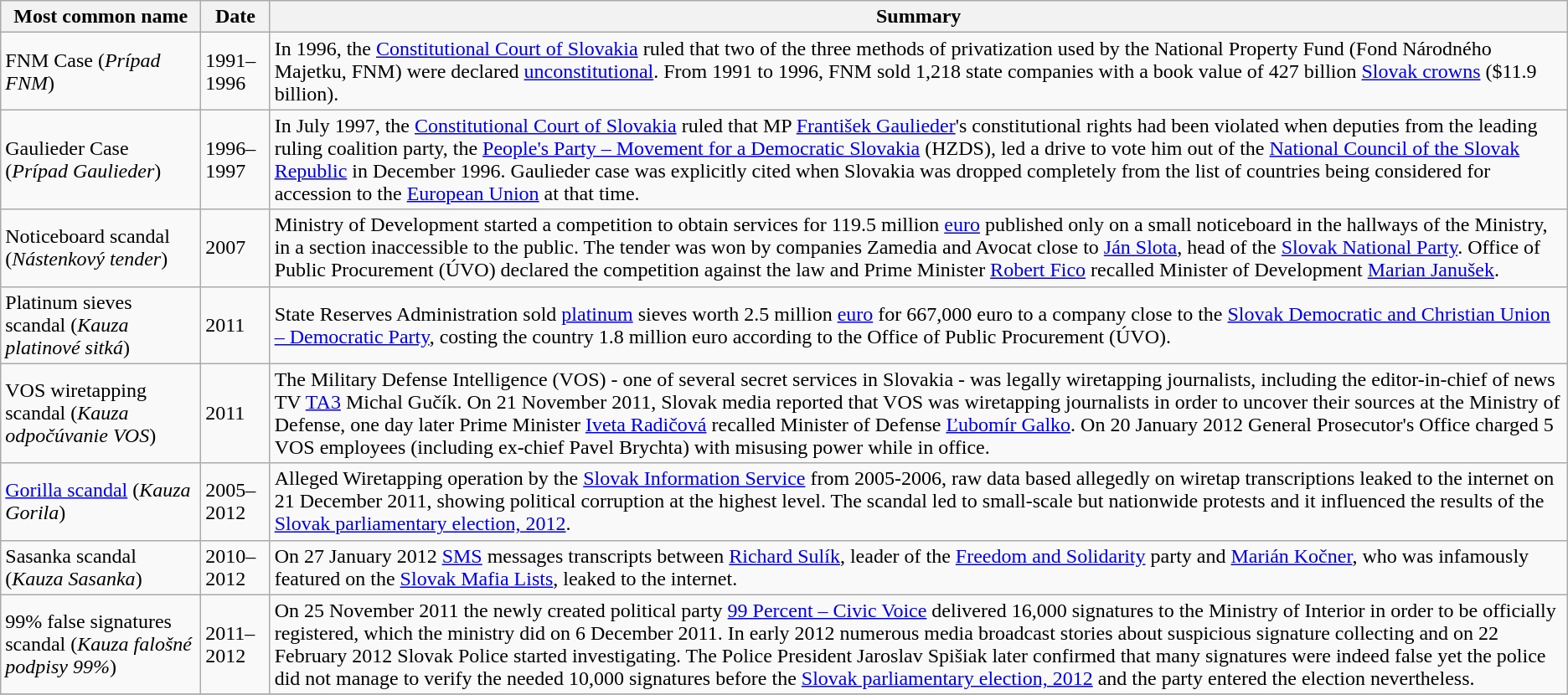<table Class="wikitable sortable">
<tr>
<th>Most common name</th>
<th>Date<br></th>
<th>Summary</th>
</tr>
<tr>
<td>FNM Case (<em>Prípad FNM</em>)</td>
<td>1991–1996</td>
<td>In 1996, the <a href='#'>Constitutional Court of Slovakia</a> ruled that two of the three methods of privatization used by the National Property Fund (Fond Národného Majetku, FNM) were declared <a href='#'>unconstitutional</a>. From 1991 to 1996, FNM sold 1,218 state companies with a book value of 427 billion <a href='#'>Slovak crowns</a> ($11.9 billion).</td>
</tr>
<tr>
<td>Gaulieder Case (<em>Prípad Gaulieder</em>)</td>
<td>1996–1997</td>
<td>In July 1997, the <a href='#'>Constitutional Court of Slovakia</a> ruled that MP <a href='#'>František Gaulieder</a>'s constitutional rights had been violated when deputies from the leading ruling coalition party, the <a href='#'>People's Party – Movement for a Democratic Slovakia</a> (HZDS), led a drive to vote him out of the <a href='#'>National Council of the Slovak Republic</a> in December 1996. Gaulieder case was explicitly cited when Slovakia was dropped completely from the list of countries being considered for accession to the <a href='#'>European Union</a> at that time.</td>
</tr>
<tr>
<td>Noticeboard scandal (<em>Nástenkový tender</em>)</td>
<td>2007</td>
<td>Ministry of Development started a competition to obtain services for 119.5 million <a href='#'>euro</a> published only on a small noticeboard in the hallways of the Ministry, in a section inaccessible to the public. The tender was won by companies Zamedia and Avocat close to <a href='#'>Ján Slota</a>, head of the <a href='#'>Slovak National Party</a>. Office of Public Procurement (ÚVO) declared the competition against the law and Prime Minister <a href='#'>Robert Fico</a> recalled Minister of Development <a href='#'>Marian Janušek</a>.</td>
</tr>
<tr>
<td>Platinum sieves scandal (<em>Kauza platinové sitká</em>)</td>
<td>2011</td>
<td>State Reserves Administration sold <a href='#'>platinum</a> sieves worth 2.5 million <a href='#'>euro</a> for 667,000 euro to a company close to the <a href='#'>Slovak Democratic and Christian Union – Democratic Party</a>, costing the country 1.8 million euro according to the Office of Public Procurement (ÚVO).</td>
</tr>
<tr>
<td>VOS wiretapping scandal (<em>Kauza odpočúvanie VOS</em>)</td>
<td>2011</td>
<td>The Military Defense Intelligence (VOS) - one of several secret services in Slovakia - was legally wiretapping journalists, including the editor-in-chief of news TV <a href='#'>TA3</a>  Michal Gučík. On 21 November 2011, Slovak media reported that VOS was wiretapping journalists in order to uncover their sources at the Ministry of Defense, one day later Prime Minister <a href='#'>Iveta Radičová</a> recalled Minister of Defense <a href='#'>Ľubomír Galko</a>. On 20 January 2012 General Prosecutor's Office charged 5 VOS employees (including ex-chief Pavel Brychta) with misusing power while in office.</td>
</tr>
<tr>
<td><a href='#'>Gorilla scandal</a> (<em>Kauza Gorila</em>)</td>
<td>2005–2012</td>
<td>Alleged Wiretapping operation by the <a href='#'>Slovak Information Service</a> from 2005-2006, raw data based allegedly on wiretap transcriptions leaked to the internet on 21 December 2011, showing political corruption at the highest level. The scandal led to small-scale but nationwide protests and it influenced the results of the <a href='#'>Slovak parliamentary election, 2012</a>.</td>
</tr>
<tr>
<td>Sasanka scandal (<em>Kauza Sasanka</em>)</td>
<td>2010–2012</td>
<td>On 27 January 2012 <a href='#'>SMS</a> messages transcripts between <a href='#'>Richard Sulík</a>, leader of the <a href='#'>Freedom and Solidarity</a> party and <a href='#'>Marián Kočner</a>, who was infamously featured on the <a href='#'>Slovak Mafia Lists</a>, leaked to the internet.</td>
</tr>
<tr>
<td>99% false signatures scandal (<em>Kauza falošné podpisy 99%</em>)</td>
<td>2011–2012</td>
<td>On 25 November 2011 the newly created political party <a href='#'>99 Percent – Civic Voice</a> delivered 16,000 signatures to the Ministry of Interior in order to be officially registered, which the ministry did on 6 December 2011. In early 2012 numerous media broadcast stories about suspicious signature collecting and on 22 February 2012 Slovak Police started investigating. The Police President Jaroslav Spišiak later confirmed that many signatures were indeed false yet the police did not manage to verify the needed 10,000 signatures before the <a href='#'>Slovak parliamentary election, 2012</a> and the party entered the election nevertheless.</td>
</tr>
<tr>
</tr>
</table>
